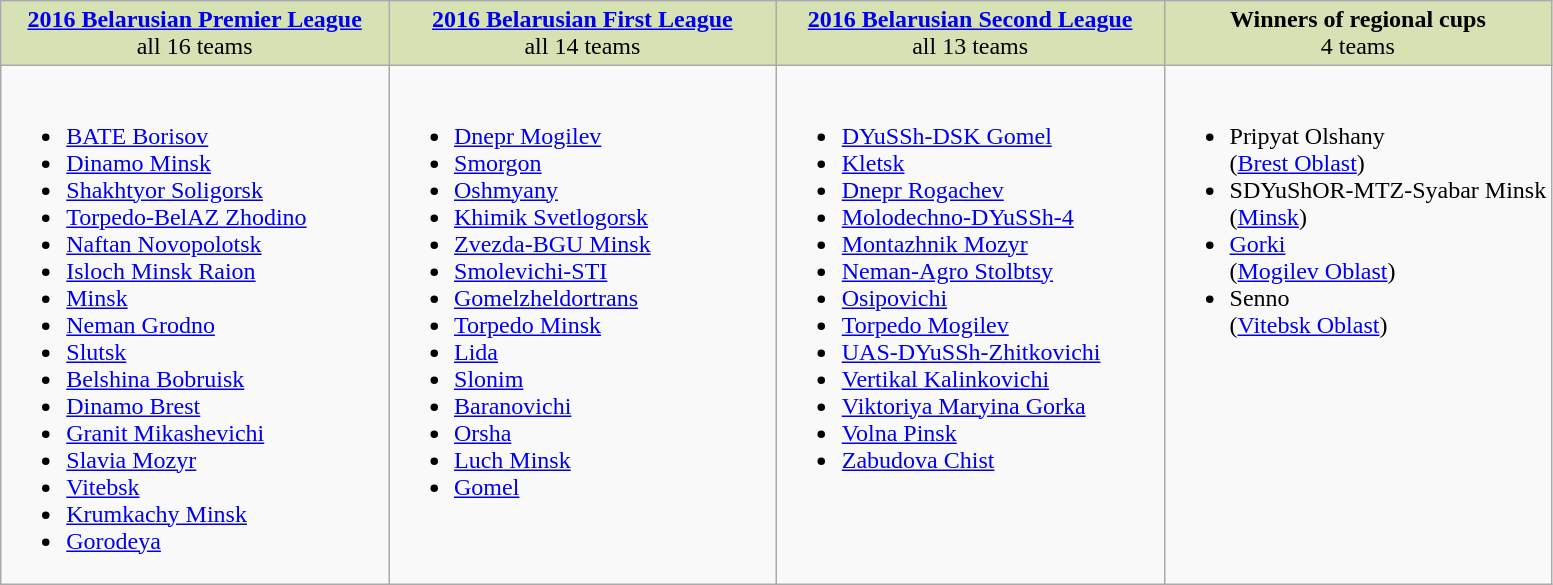<table class="wikitable">
<tr valign="top" bgcolor="#D6E2B3">
<td align="center" width="25%"><strong><a href='#'>2016 Belarusian Premier League</a></strong><br>all 16 teams</td>
<td align="center" width="25%"><strong><a href='#'>2016 Belarusian First League</a></strong><br>all 14 teams<br></td>
<td align="center" width="25%"><strong><a href='#'>2016 Belarusian Second League</a></strong><br>all 13 teams<br></td>
<td align="center" width="25%"><strong>Winners of regional cups</strong><br>4 teams</td>
</tr>
<tr valign="top">
<td><br><ul><li><a href='#'>BATE Borisov</a></li><li><a href='#'>Dinamo Minsk</a></li><li><a href='#'>Shakhtyor Soligorsk</a></li><li><a href='#'>Torpedo-BelAZ Zhodino</a></li><li><a href='#'>Naftan Novopolotsk</a></li><li><a href='#'>Isloch Minsk Raion</a></li><li><a href='#'>Minsk</a></li><li><a href='#'>Neman Grodno</a></li><li><a href='#'>Slutsk</a></li><li><a href='#'>Belshina Bobruisk</a></li><li><a href='#'>Dinamo Brest</a></li><li><a href='#'>Granit Mikashevichi</a></li><li><a href='#'>Slavia Mozyr</a></li><li><a href='#'>Vitebsk</a></li><li><a href='#'>Krumkachy Minsk</a></li><li><a href='#'>Gorodeya</a></li></ul></td>
<td><br><ul><li><a href='#'>Dnepr Mogilev</a></li><li><a href='#'>Smorgon</a></li><li><a href='#'>Oshmyany</a></li><li><a href='#'>Khimik Svetlogorsk</a></li><li><a href='#'>Zvezda-BGU Minsk</a></li><li><a href='#'>Smolevichi-STI</a></li><li><a href='#'>Gomelzheldortrans</a></li><li><a href='#'>Torpedo Minsk</a></li><li><a href='#'>Lida</a></li><li><a href='#'>Slonim</a></li><li><a href='#'>Baranovichi</a></li><li><a href='#'>Orsha</a></li><li><a href='#'>Luch Minsk</a></li><li><a href='#'>Gomel</a></li></ul></td>
<td><br><ul><li><a href='#'>DYuSSh-DSK Gomel</a></li><li><a href='#'>Kletsk</a></li><li><a href='#'>Dnepr Rogachev</a></li><li><a href='#'>Molodechno-DYuSSh-4</a></li><li><a href='#'>Montazhnik Mozyr</a></li><li><a href='#'>Neman-Agro Stolbtsy</a></li><li><a href='#'>Osipovichi</a></li><li><a href='#'>Torpedo Mogilev</a></li><li><a href='#'>UAS-DYuSSh-Zhitkovichi</a></li><li><a href='#'>Vertikal Kalinkovichi</a></li><li><a href='#'>Viktoriya Maryina Gorka</a></li><li><a href='#'>Volna Pinsk</a></li><li><a href='#'>Zabudova Chist</a></li></ul></td>
<td><br><ul><li>Pripyat Olshany<br>(<a href='#'>Brest Oblast</a>)</li><li>SDYuShOR-MTZ-Syabar Minsk<br>(<a href='#'>Minsk</a>)</li><li><a href='#'>Gorki</a><br>(<a href='#'>Mogilev Oblast</a>)</li><li>Senno<br>(<a href='#'>Vitebsk Oblast</a>)</li></ul></td>
</tr>
</table>
